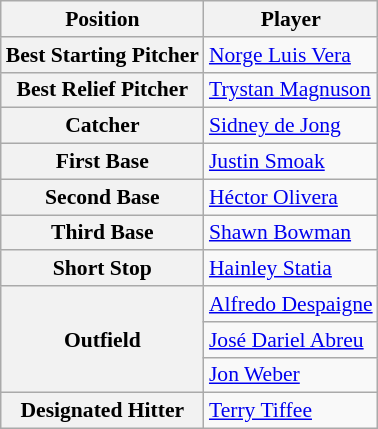<table class="wikitable" style="border-collapse:collapse; font-size:90%;">
<tr>
<th>Position</th>
<th>Player</th>
</tr>
<tr>
<th>Best Starting Pitcher</th>
<td> <a href='#'>Norge Luis Vera</a></td>
</tr>
<tr>
<th>Best Relief Pitcher</th>
<td> <a href='#'>Trystan Magnuson</a></td>
</tr>
<tr>
<th>Catcher</th>
<td> <a href='#'>Sidney de Jong</a></td>
</tr>
<tr>
<th>First Base</th>
<td> <a href='#'>Justin Smoak</a></td>
</tr>
<tr>
<th>Second Base</th>
<td> <a href='#'>Héctor Olivera</a></td>
</tr>
<tr>
<th>Third Base</th>
<td> <a href='#'>Shawn Bowman</a></td>
</tr>
<tr>
<th>Short Stop</th>
<td> <a href='#'>Hainley Statia</a></td>
</tr>
<tr>
<th rowspan=3>Outfield</th>
<td> <a href='#'>Alfredo Despaigne</a></td>
</tr>
<tr>
<td> <a href='#'>José Dariel Abreu</a></td>
</tr>
<tr>
<td> <a href='#'>Jon Weber</a></td>
</tr>
<tr>
<th>Designated Hitter</th>
<td> <a href='#'>Terry Tiffee</a></td>
</tr>
</table>
